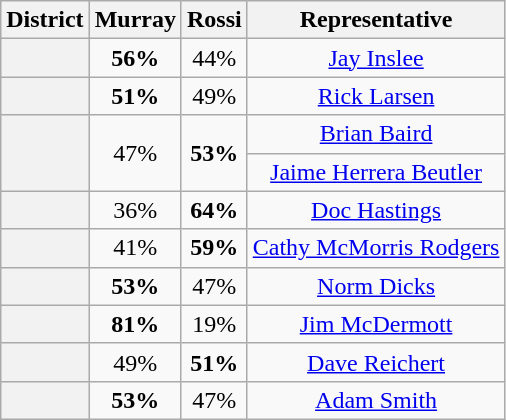<table class=wikitable>
<tr>
<th>District</th>
<th>Murray</th>
<th>Rossi</th>
<th>Representative</th>
</tr>
<tr align=center>
<th></th>
<td><strong>56%</strong></td>
<td>44%</td>
<td><a href='#'>Jay Inslee</a></td>
</tr>
<tr align=center>
<th></th>
<td><strong>51%</strong></td>
<td>49%</td>
<td><a href='#'>Rick Larsen</a></td>
</tr>
<tr align=center>
<th rowspan=2 ></th>
<td rowspan=2>47%</td>
<td rowspan=2><strong>53%</strong></td>
<td><a href='#'>Brian Baird</a></td>
</tr>
<tr align=center>
<td><a href='#'>Jaime Herrera Beutler</a></td>
</tr>
<tr align=center>
<th></th>
<td>36%</td>
<td><strong>64%</strong></td>
<td><a href='#'>Doc Hastings</a></td>
</tr>
<tr align=center>
<th></th>
<td>41%</td>
<td><strong>59%</strong></td>
<td><a href='#'>Cathy McMorris Rodgers</a></td>
</tr>
<tr align=center>
<th></th>
<td><strong>53%</strong></td>
<td>47%</td>
<td><a href='#'>Norm Dicks</a></td>
</tr>
<tr align=center>
<th></th>
<td><strong>81%</strong></td>
<td>19%</td>
<td><a href='#'>Jim McDermott</a></td>
</tr>
<tr align=center>
<th></th>
<td>49%</td>
<td><strong>51%</strong></td>
<td><a href='#'>Dave Reichert</a></td>
</tr>
<tr align=center>
<th></th>
<td><strong>53%</strong></td>
<td>47%</td>
<td><a href='#'>Adam Smith</a></td>
</tr>
</table>
